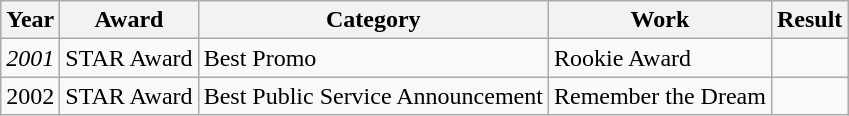<table class="wikitable sortable">
<tr>
<th>Year</th>
<th>Award</th>
<th class="unsortable">Category</th>
<th class="unsortable">Work</th>
<th class="unsortable">Result</th>
</tr>
<tr>
<td><em>2001</em></td>
<td>STAR Award</td>
<td>Best Promo</td>
<td>Rookie Award</td>
<td></td>
</tr>
<tr>
<td>2002</td>
<td>STAR Award</td>
<td>Best Public Service Announcement</td>
<td>Remember the Dream</td>
<td></td>
</tr>
</table>
